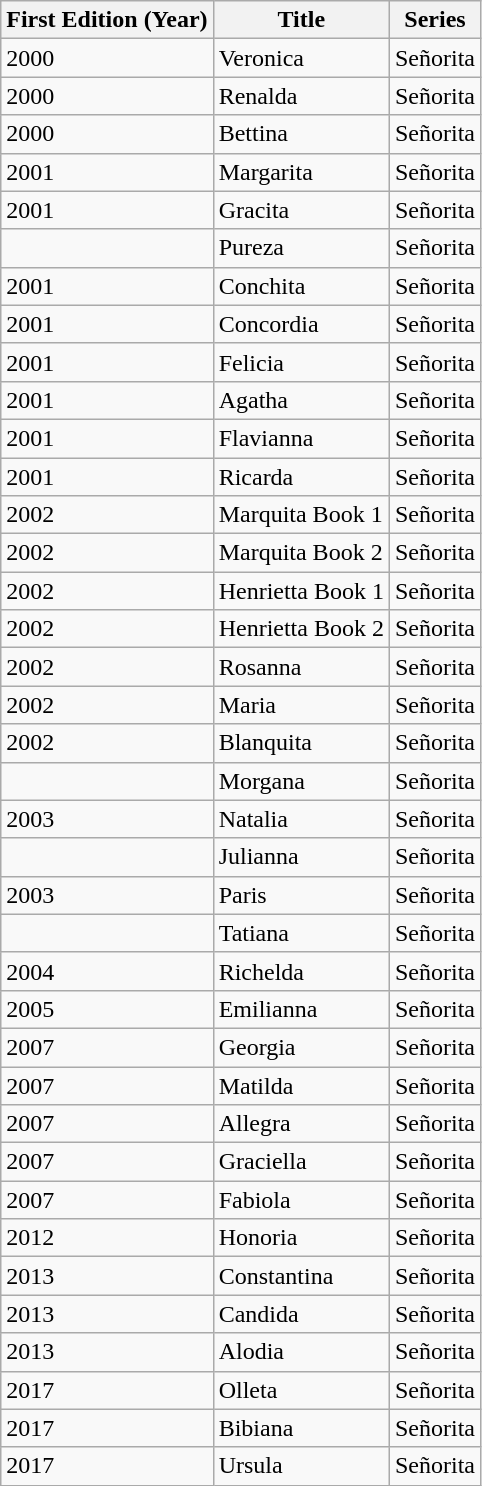<table class="wikitable sortable">
<tr>
<th>First Edition (Year)</th>
<th>Title</th>
<th>Series</th>
</tr>
<tr>
<td>2000</td>
<td>Veronica</td>
<td>Señorita</td>
</tr>
<tr>
<td>2000</td>
<td>Renalda</td>
<td>Señorita</td>
</tr>
<tr>
<td>2000</td>
<td>Bettina</td>
<td>Señorita</td>
</tr>
<tr>
<td>2001</td>
<td>Margarita</td>
<td>Señorita</td>
</tr>
<tr>
<td>2001</td>
<td>Gracita</td>
<td>Señorita</td>
</tr>
<tr>
<td></td>
<td>Pureza</td>
<td>Señorita</td>
</tr>
<tr>
<td>2001</td>
<td>Conchita</td>
<td>Señorita</td>
</tr>
<tr>
<td>2001</td>
<td>Concordia</td>
<td>Señorita</td>
</tr>
<tr>
<td>2001</td>
<td>Felicia</td>
<td>Señorita</td>
</tr>
<tr>
<td>2001</td>
<td>Agatha</td>
<td>Señorita</td>
</tr>
<tr>
<td>2001</td>
<td>Flavianna</td>
<td>Señorita</td>
</tr>
<tr>
<td>2001</td>
<td>Ricarda</td>
<td>Señorita</td>
</tr>
<tr>
<td>2002</td>
<td>Marquita Book 1</td>
<td>Señorita</td>
</tr>
<tr>
<td>2002</td>
<td>Marquita Book 2</td>
<td>Señorita</td>
</tr>
<tr>
<td>2002</td>
<td>Henrietta Book 1</td>
<td>Señorita</td>
</tr>
<tr>
<td>2002</td>
<td>Henrietta Book 2</td>
<td>Señorita</td>
</tr>
<tr>
<td>2002</td>
<td>Rosanna</td>
<td>Señorita</td>
</tr>
<tr>
<td>2002</td>
<td>Maria</td>
<td>Señorita</td>
</tr>
<tr>
<td>2002</td>
<td>Blanquita</td>
<td>Señorita</td>
</tr>
<tr>
<td></td>
<td>Morgana</td>
<td>Señorita</td>
</tr>
<tr>
<td>2003</td>
<td>Natalia</td>
<td>Señorita</td>
</tr>
<tr>
<td></td>
<td>Julianna</td>
<td>Señorita</td>
</tr>
<tr>
<td>2003</td>
<td>Paris</td>
<td>Señorita</td>
</tr>
<tr>
<td></td>
<td>Tatiana</td>
<td>Señorita</td>
</tr>
<tr>
<td>2004</td>
<td>Richelda</td>
<td>Señorita</td>
</tr>
<tr>
<td>2005</td>
<td>Emilianna</td>
<td>Señorita</td>
</tr>
<tr>
<td>2007</td>
<td>Georgia</td>
<td>Señorita</td>
</tr>
<tr>
<td>2007</td>
<td>Matilda</td>
<td>Señorita</td>
</tr>
<tr>
<td>2007</td>
<td>Allegra</td>
<td>Señorita</td>
</tr>
<tr>
<td>2007</td>
<td>Graciella</td>
<td>Señorita</td>
</tr>
<tr>
<td>2007</td>
<td>Fabiola</td>
<td>Señorita</td>
</tr>
<tr>
<td>2012</td>
<td>Honoria</td>
<td>Señorita</td>
</tr>
<tr>
<td>2013</td>
<td>Constantina</td>
<td>Señorita</td>
</tr>
<tr>
<td>2013</td>
<td>Candida</td>
<td>Señorita</td>
</tr>
<tr>
<td>2013</td>
<td>Alodia</td>
<td>Señorita</td>
</tr>
<tr>
<td>2017</td>
<td>Olleta</td>
<td>Señorita</td>
</tr>
<tr>
<td>2017</td>
<td>Bibiana</td>
<td>Señorita</td>
</tr>
<tr>
<td>2017</td>
<td>Ursula</td>
<td>Señorita</td>
</tr>
</table>
